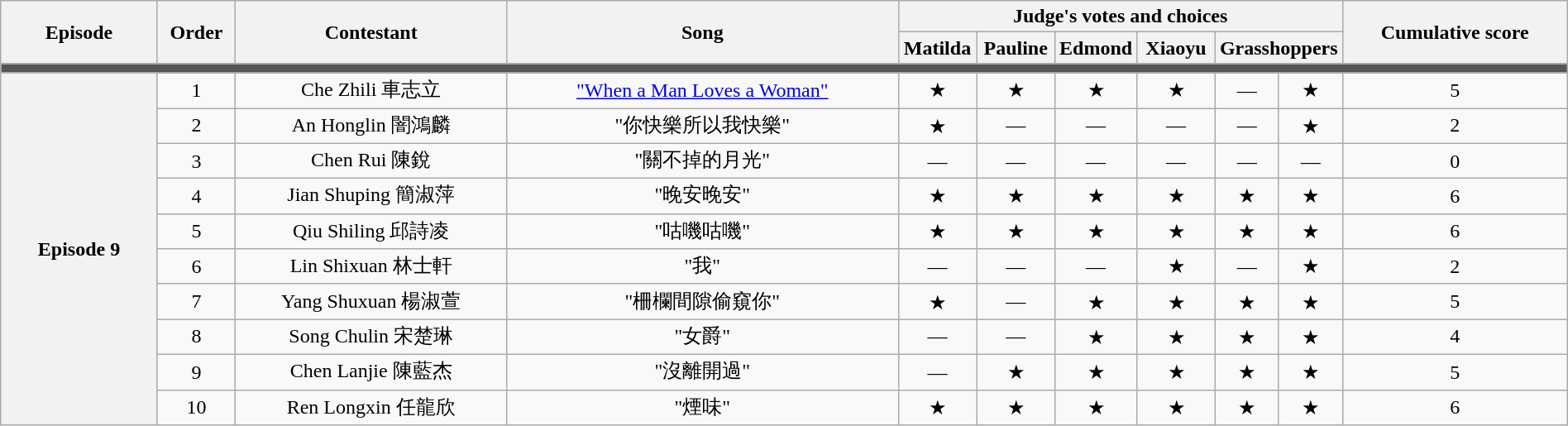<table class="wikitable" style="text-align: center; width:100%;">
<tr>
<th rowspan="2" style="width:10%;">Episode</th>
<th rowspan="2" style="width:5%;">Order</th>
<th rowspan="2">Contestant</th>
<th rowspan="2" style="width:25%;">Song</th>
<th colspan="6" scope="col">Judge's votes and choices</th>
<th rowspan="2">Cumulative score</th>
</tr>
<tr>
<th style="width:5%;">Matilda</th>
<th style="width:5%;">Pauline</th>
<th style="width:5%;">Edmond</th>
<th style="width:5%;">Xiaoyu</th>
<th colspan="2" style="width:5%;">Grasshoppers</th>
</tr>
<tr>
<td colspan="12" style="background:#555;"></td>
</tr>
<tr>
<th rowspan="10">Episode 9<br><small></small></th>
<td>1</td>
<td>Che Zhili 車志立</td>
<td><a href='#'>"When a Man Loves a Woman"</a></td>
<td>★</td>
<td>★</td>
<td>★</td>
<td>★</td>
<td>—</td>
<td>★</td>
<td>5</td>
</tr>
<tr>
<td>2</td>
<td>An Honglin 闇鴻麟</td>
<td>"你快樂所以我快樂"</td>
<td>★</td>
<td>—</td>
<td>—</td>
<td>—</td>
<td>—</td>
<td>★</td>
<td>2</td>
</tr>
<tr>
<td>3</td>
<td>Chen Rui 陳銳</td>
<td>"關不掉的月光"</td>
<td>—</td>
<td>—</td>
<td>—</td>
<td>—</td>
<td>—</td>
<td>—</td>
<td>0</td>
</tr>
<tr>
<td>4</td>
<td>Jian Shuping 簡淑萍</td>
<td>"晚安晚安"</td>
<td>★</td>
<td>★</td>
<td>★</td>
<td>★</td>
<td>★</td>
<td>★</td>
<td>6</td>
</tr>
<tr>
<td>5</td>
<td>Qiu Shiling 邱詩凌</td>
<td>"咕嘰咕嘰"</td>
<td>★</td>
<td>★</td>
<td>★</td>
<td>★</td>
<td>★</td>
<td>★</td>
<td>6</td>
</tr>
<tr>
<td>6</td>
<td>Lin Shixuan 林士軒</td>
<td>"我"</td>
<td>—</td>
<td>—</td>
<td>—</td>
<td>★</td>
<td>—</td>
<td>★</td>
<td>2</td>
</tr>
<tr>
<td>7</td>
<td>Yang Shuxuan 楊淑萱</td>
<td>"柵欄間隙偷窺你"</td>
<td>★</td>
<td>—</td>
<td>★</td>
<td>★</td>
<td>★</td>
<td>★</td>
<td>5</td>
</tr>
<tr>
<td>8</td>
<td>Song Chulin 宋楚琳</td>
<td>"女爵"</td>
<td>—</td>
<td>—</td>
<td>★</td>
<td>★</td>
<td>★</td>
<td>★</td>
<td>4</td>
</tr>
<tr>
<td>9</td>
<td>Chen Lanjie 陳藍杰</td>
<td>"沒離開過"</td>
<td>—</td>
<td>★</td>
<td>★</td>
<td>★</td>
<td>★</td>
<td>★</td>
<td>5</td>
</tr>
<tr>
<td>10</td>
<td>Ren Longxin 任龍欣</td>
<td>"煙味"</td>
<td>★</td>
<td>★</td>
<td>★</td>
<td>★</td>
<td>★</td>
<td>★</td>
<td>6</td>
</tr>
</table>
